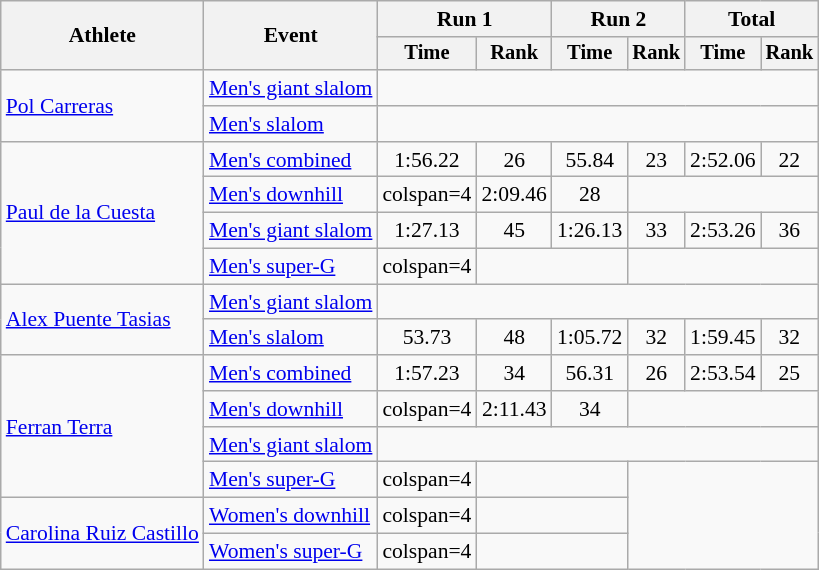<table class="wikitable" style="font-size:90%">
<tr>
<th rowspan=2>Athlete</th>
<th rowspan=2>Event</th>
<th colspan=2>Run 1</th>
<th colspan=2>Run 2</th>
<th colspan=2>Total</th>
</tr>
<tr style="font-size:95%">
<th>Time</th>
<th>Rank</th>
<th>Time</th>
<th>Rank</th>
<th>Time</th>
<th>Rank</th>
</tr>
<tr align=center>
<td align=left rowspan=2><a href='#'>Pol Carreras</a></td>
<td align=left><a href='#'>Men's giant slalom</a></td>
<td colspan=6></td>
</tr>
<tr align=center>
<td align=left><a href='#'>Men's slalom</a></td>
<td colspan=6></td>
</tr>
<tr align=center>
<td align=left rowspan=4><a href='#'>Paul de la Cuesta</a></td>
<td align=left><a href='#'>Men's combined</a></td>
<td>1:56.22</td>
<td>26</td>
<td>55.84</td>
<td>23</td>
<td>2:52.06</td>
<td>22</td>
</tr>
<tr align=center>
<td align=left><a href='#'>Men's downhill</a></td>
<td>colspan=4 </td>
<td>2:09.46</td>
<td>28</td>
</tr>
<tr align=center>
<td align=left><a href='#'>Men's giant slalom</a></td>
<td>1:27.13</td>
<td>45</td>
<td>1:26.13</td>
<td>33</td>
<td>2:53.26</td>
<td>36</td>
</tr>
<tr align=center>
<td align=left><a href='#'>Men's super-G</a></td>
<td>colspan=4 </td>
<td colspan=2></td>
</tr>
<tr align=center>
<td align=left rowspan=2><a href='#'>Alex Puente Tasias</a></td>
<td align=left><a href='#'>Men's giant slalom</a></td>
<td colspan=6></td>
</tr>
<tr align=center>
<td align=left><a href='#'>Men's slalom</a></td>
<td>53.73</td>
<td>48</td>
<td>1:05.72</td>
<td>32</td>
<td>1:59.45</td>
<td>32</td>
</tr>
<tr align=center>
<td align=left rowspan=4><a href='#'>Ferran Terra</a></td>
<td align=left><a href='#'>Men's combined</a></td>
<td>1:57.23</td>
<td>34</td>
<td>56.31</td>
<td>26</td>
<td>2:53.54</td>
<td>25</td>
</tr>
<tr align=center>
<td align=left><a href='#'>Men's downhill</a></td>
<td>colspan=4 </td>
<td>2:11.43</td>
<td>34</td>
</tr>
<tr align=center>
<td align=left><a href='#'>Men's giant slalom</a></td>
<td colspan=6></td>
</tr>
<tr align=center>
<td align=left><a href='#'>Men's super-G</a></td>
<td>colspan=4 </td>
<td colspan=2></td>
</tr>
<tr align=center>
<td align=left rowspan=2><a href='#'>Carolina Ruiz Castillo</a></td>
<td align=left><a href='#'>Women's downhill</a></td>
<td>colspan=4 </td>
<td colspan=2></td>
</tr>
<tr align=center>
<td align=left><a href='#'>Women's super-G</a></td>
<td>colspan=4 </td>
<td colspan=2></td>
</tr>
</table>
